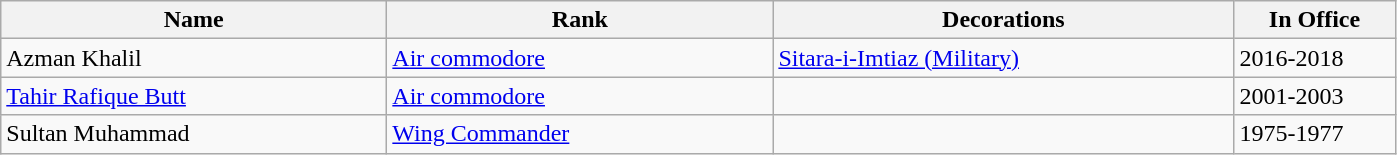<table class="wikitable">
<tr>
<th width="250" align="center">Name</th>
<th width="250" align="center">Rank</th>
<th width="300" align="center">Decorations</th>
<th width="100" align="center">In Office</th>
</tr>
<tr>
<td>Azman Khalil</td>
<td> <a href='#'>Air commodore</a></td>
<td> <a href='#'>Sitara-i-Imtiaz (Military)</a></td>
<td>2016-2018</td>
</tr>
<tr>
<td><a href='#'>Tahir Rafique Butt</a></td>
<td> <a href='#'>Air commodore</a></td>
<td></td>
<td>2001-2003</td>
</tr>
<tr>
<td>Sultan Muhammad</td>
<td> <a href='#'>Wing Commander</a></td>
<td></td>
<td>1975-1977</td>
</tr>
</table>
